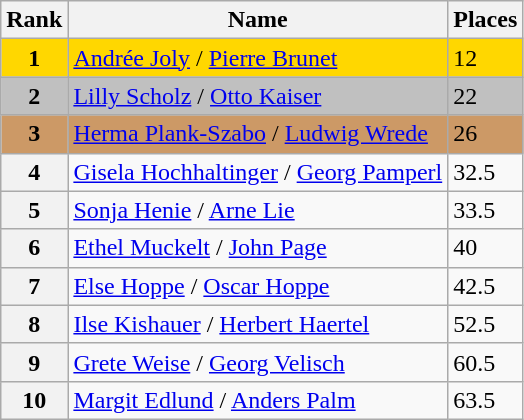<table class="wikitable">
<tr>
<th>Rank</th>
<th>Name</th>
<th>Places</th>
</tr>
<tr bgcolor=gold>
<td align=center><strong>1</strong></td>
<td> <a href='#'>Andrée Joly</a> / <a href='#'>Pierre Brunet</a></td>
<td>12</td>
</tr>
<tr bgcolor=silver>
<td align=center><strong>2</strong></td>
<td> <a href='#'>Lilly Scholz</a> / <a href='#'>Otto Kaiser</a></td>
<td>22</td>
</tr>
<tr bgcolor=cc9966>
<td align=center><strong>3</strong></td>
<td> <a href='#'>Herma Plank-Szabo</a> / <a href='#'>Ludwig Wrede</a></td>
<td>26</td>
</tr>
<tr>
<th>4</th>
<td> <a href='#'>Gisela Hochhaltinger</a> / <a href='#'>Georg Pamperl</a></td>
<td>32.5</td>
</tr>
<tr>
<th>5</th>
<td> <a href='#'>Sonja Henie</a> / <a href='#'>Arne Lie</a></td>
<td>33.5</td>
</tr>
<tr>
<th>6</th>
<td> <a href='#'>Ethel Muckelt</a> / <a href='#'>John Page</a></td>
<td>40</td>
</tr>
<tr>
<th>7</th>
<td> <a href='#'>Else Hoppe</a> / <a href='#'>Oscar Hoppe</a></td>
<td>42.5</td>
</tr>
<tr>
<th>8</th>
<td> <a href='#'>Ilse Kishauer</a> / <a href='#'>Herbert Haertel</a></td>
<td>52.5</td>
</tr>
<tr>
<th>9</th>
<td> <a href='#'>Grete Weise</a> / <a href='#'>Georg Velisch</a></td>
<td>60.5</td>
</tr>
<tr>
<th>10</th>
<td> <a href='#'>Margit Edlund</a> / <a href='#'>Anders Palm</a></td>
<td>63.5</td>
</tr>
</table>
